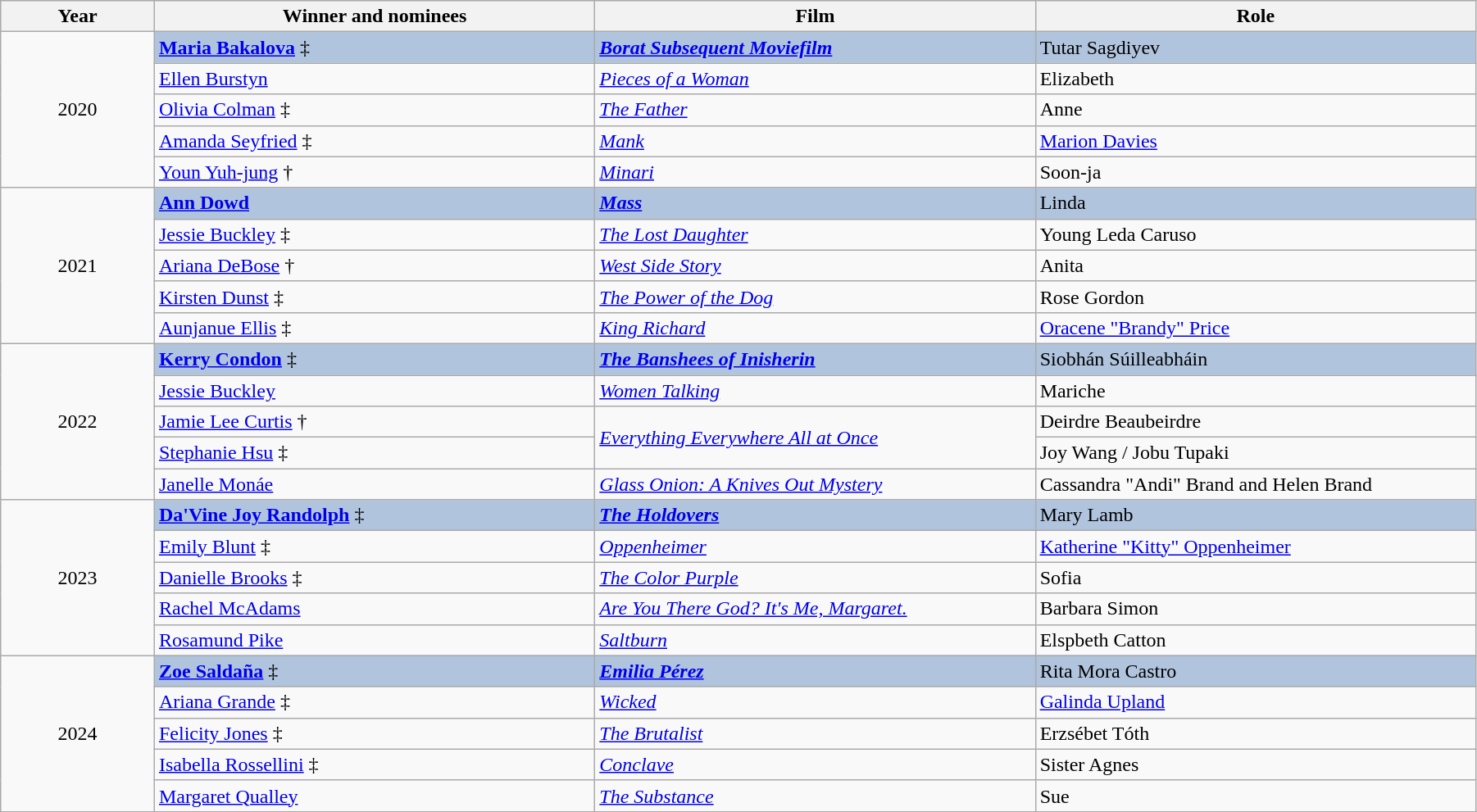<table class="wikitable" width="95%" cellpadding="5">
<tr>
<th width="100"><strong>Year</strong></th>
<th width="300"><strong>Winner and nominees</strong></th>
<th width="300"><strong>Film</strong></th>
<th width="300"><strong>Role</strong></th>
</tr>
<tr>
<td rowspan="5" style="text-align:center;">2020</td>
<td style="background:#B0C4DE;"><strong><a href='#'>Maria Bakalova</a></strong> ‡</td>
<td style="background:#B0C4DE;"><strong><em><a href='#'>Borat Subsequent Moviefilm</a></em></strong></td>
<td style="background:#B0C4DE;">Tutar Sagdiyev</td>
</tr>
<tr>
<td><a href='#'>Ellen Burstyn</a></td>
<td><em><a href='#'>Pieces of a Woman</a></em></td>
<td>Elizabeth</td>
</tr>
<tr>
<td><a href='#'>Olivia Colman</a> ‡</td>
<td><em><a href='#'>The Father</a></em></td>
<td>Anne</td>
</tr>
<tr>
<td><a href='#'>Amanda Seyfried</a> ‡</td>
<td><em><a href='#'>Mank</a></em></td>
<td><a href='#'>Marion Davies</a></td>
</tr>
<tr>
<td><a href='#'>Youn Yuh-jung</a> †</td>
<td><em><a href='#'>Minari</a></em></td>
<td>Soon-ja</td>
</tr>
<tr>
<td rowspan="5" style="text-align:center;">2021</td>
<td style="background:#B0C4DE;"><strong><a href='#'>Ann Dowd</a></strong></td>
<td style="background:#B0C4DE;"><strong><em><a href='#'>Mass</a></em></strong></td>
<td style="background:#B0C4DE;">Linda</td>
</tr>
<tr>
<td><a href='#'>Jessie Buckley</a> ‡</td>
<td><em><a href='#'>The Lost Daughter</a></em></td>
<td>Young Leda Caruso</td>
</tr>
<tr>
<td><a href='#'>Ariana DeBose</a> †</td>
<td><em><a href='#'>West Side Story</a></em></td>
<td>Anita</td>
</tr>
<tr>
<td><a href='#'>Kirsten Dunst</a> ‡</td>
<td><em><a href='#'>The Power of the Dog</a></em></td>
<td>Rose Gordon</td>
</tr>
<tr>
<td><a href='#'>Aunjanue Ellis</a> ‡</td>
<td><em><a href='#'>King Richard</a></em></td>
<td><a href='#'>Oracene "Brandy" Price</a></td>
</tr>
<tr>
<td rowspan="5" style="text-align:center;">2022</td>
<td style="background:#B0C4DE;"><strong><a href='#'>Kerry Condon</a></strong> ‡</td>
<td style="background:#B0C4DE;"><strong><em><a href='#'>The Banshees of Inisherin</a></em></strong></td>
<td style="background:#B0C4DE;">Siobhán Súilleabháin</td>
</tr>
<tr>
<td><a href='#'>Jessie Buckley</a></td>
<td><em><a href='#'>Women Talking</a></em></td>
<td>Mariche</td>
</tr>
<tr>
<td><a href='#'>Jamie Lee Curtis</a> †</td>
<td rowspan="2"><em><a href='#'>Everything Everywhere All at Once</a></em></td>
<td>Deirdre Beaubeirdre</td>
</tr>
<tr>
<td><a href='#'>Stephanie Hsu</a> ‡</td>
<td>Joy Wang / Jobu Tupaki</td>
</tr>
<tr>
<td><a href='#'>Janelle Monáe</a></td>
<td><em><a href='#'>Glass Onion: A Knives Out Mystery</a></em></td>
<td>Cassandra "Andi" Brand and Helen Brand</td>
</tr>
<tr>
<td rowspan="5" style="text-align:center;">2023</td>
<td style="background:#B0C4DE;"><strong><a href='#'>Da'Vine Joy Randolph</a></strong> ‡</td>
<td style="background:#B0C4DE;"><strong><em><a href='#'>The Holdovers</a></em></strong></td>
<td style="background:#B0C4DE;">Mary Lamb</td>
</tr>
<tr>
<td><a href='#'>Emily Blunt</a> ‡</td>
<td><em><a href='#'>Oppenheimer</a></em></td>
<td><a href='#'>Katherine "Kitty" Oppenheimer</a></td>
</tr>
<tr>
<td><a href='#'>Danielle Brooks</a> ‡</td>
<td><em><a href='#'>The Color Purple</a></em></td>
<td>Sofia</td>
</tr>
<tr>
<td><a href='#'>Rachel McAdams</a></td>
<td><em><a href='#'>Are You There God? It's Me, Margaret.</a></em></td>
<td>Barbara Simon</td>
</tr>
<tr>
<td><a href='#'>Rosamund Pike</a></td>
<td><em><a href='#'>Saltburn</a></em></td>
<td>Elspbeth Catton</td>
</tr>
<tr>
<td rowspan="5" style="text-align:center;">2024</td>
<td style="background:#B0C4DE;"><strong><a href='#'>Zoe Saldaña</a></strong> ‡</td>
<td style="background:#B0C4DE;"><strong><em><a href='#'>Emilia Pérez</a></em></strong></td>
<td style="background:#B0C4DE;">Rita Mora Castro</td>
</tr>
<tr>
<td><a href='#'>Ariana Grande</a> ‡</td>
<td><em><a href='#'>Wicked</a></em></td>
<td><a href='#'>Galinda Upland</a></td>
</tr>
<tr>
<td><a href='#'>Felicity Jones</a> ‡</td>
<td><em><a href='#'>The Brutalist</a></em></td>
<td>Erzsébet Tóth</td>
</tr>
<tr>
<td><a href='#'>Isabella Rossellini</a> ‡</td>
<td><em><a href='#'>Conclave</a></em></td>
<td>Sister Agnes</td>
</tr>
<tr>
<td><a href='#'>Margaret Qualley</a></td>
<td><em><a href='#'>The Substance</a></em></td>
<td>Sue</td>
</tr>
<tr>
</tr>
</table>
